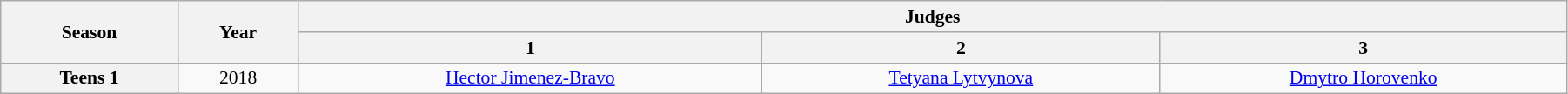<table class="wikitable" style="font-size:90%; width:95%; text-align: center;">
<tr>
<th rowspan="2">Season</th>
<th rowspan="2">Year</th>
<th colspan="3">Judges</th>
</tr>
<tr>
<th>1</th>
<th>2</th>
<th>3</th>
</tr>
<tr>
<th>Teens 1</th>
<td>2018</td>
<td><a href='#'>Hector Jimenez-Bravo</a></td>
<td><a href='#'>Tetyana Lytvynova</a></td>
<td><a href='#'>Dmytro Horovenko</a></td>
</tr>
</table>
